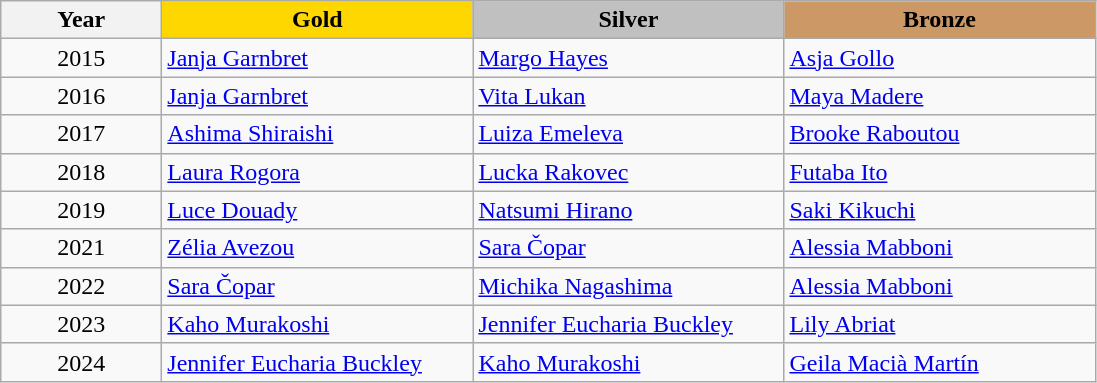<table class="wikitable">
<tr>
<th width="100">Year</th>
<th width="200" style="background:gold;">Gold</th>
<th width="200" style="background:silver;">Silver</th>
<th width="200" style="background:#CC9966;">Bronze</th>
</tr>
<tr>
<td align="center">2015</td>
<td> <a href='#'>Janja Garnbret</a></td>
<td> <a href='#'>Margo Hayes</a></td>
<td> <a href='#'>Asja Gollo</a></td>
</tr>
<tr>
<td align="center">2016</td>
<td> <a href='#'>Janja Garnbret</a></td>
<td> <a href='#'>Vita Lukan</a></td>
<td> <a href='#'>Maya Madere</a></td>
</tr>
<tr>
<td align="center">2017</td>
<td> <a href='#'>Ashima Shiraishi</a></td>
<td> <a href='#'>Luiza Emeleva</a></td>
<td> <a href='#'>Brooke Raboutou</a></td>
</tr>
<tr>
<td align="center">2018</td>
<td> <a href='#'>Laura Rogora</a></td>
<td> <a href='#'>Lucka Rakovec</a></td>
<td> <a href='#'>Futaba Ito</a></td>
</tr>
<tr>
<td align="center">2019</td>
<td> <a href='#'>Luce Douady</a></td>
<td> <a href='#'>Natsumi Hirano</a></td>
<td> <a href='#'>Saki Kikuchi</a></td>
</tr>
<tr>
<td align="center">2021</td>
<td> <a href='#'>Zélia Avezou</a></td>
<td> <a href='#'>Sara Čopar</a></td>
<td> <a href='#'>Alessia Mabboni</a></td>
</tr>
<tr>
<td align="center">2022</td>
<td> <a href='#'>Sara Čopar</a></td>
<td> <a href='#'>Michika Nagashima</a></td>
<td> <a href='#'>Alessia Mabboni</a></td>
</tr>
<tr>
<td align="center">2023</td>
<td> <a href='#'>Kaho Murakoshi</a></td>
<td> <a href='#'>Jennifer Eucharia Buckley</a></td>
<td> <a href='#'>Lily Abriat</a></td>
</tr>
<tr>
<td align="center">2024</td>
<td> <a href='#'>Jennifer Eucharia Buckley</a></td>
<td> <a href='#'>Kaho Murakoshi</a></td>
<td> <a href='#'>Geila Macià Martín</a></td>
</tr>
</table>
